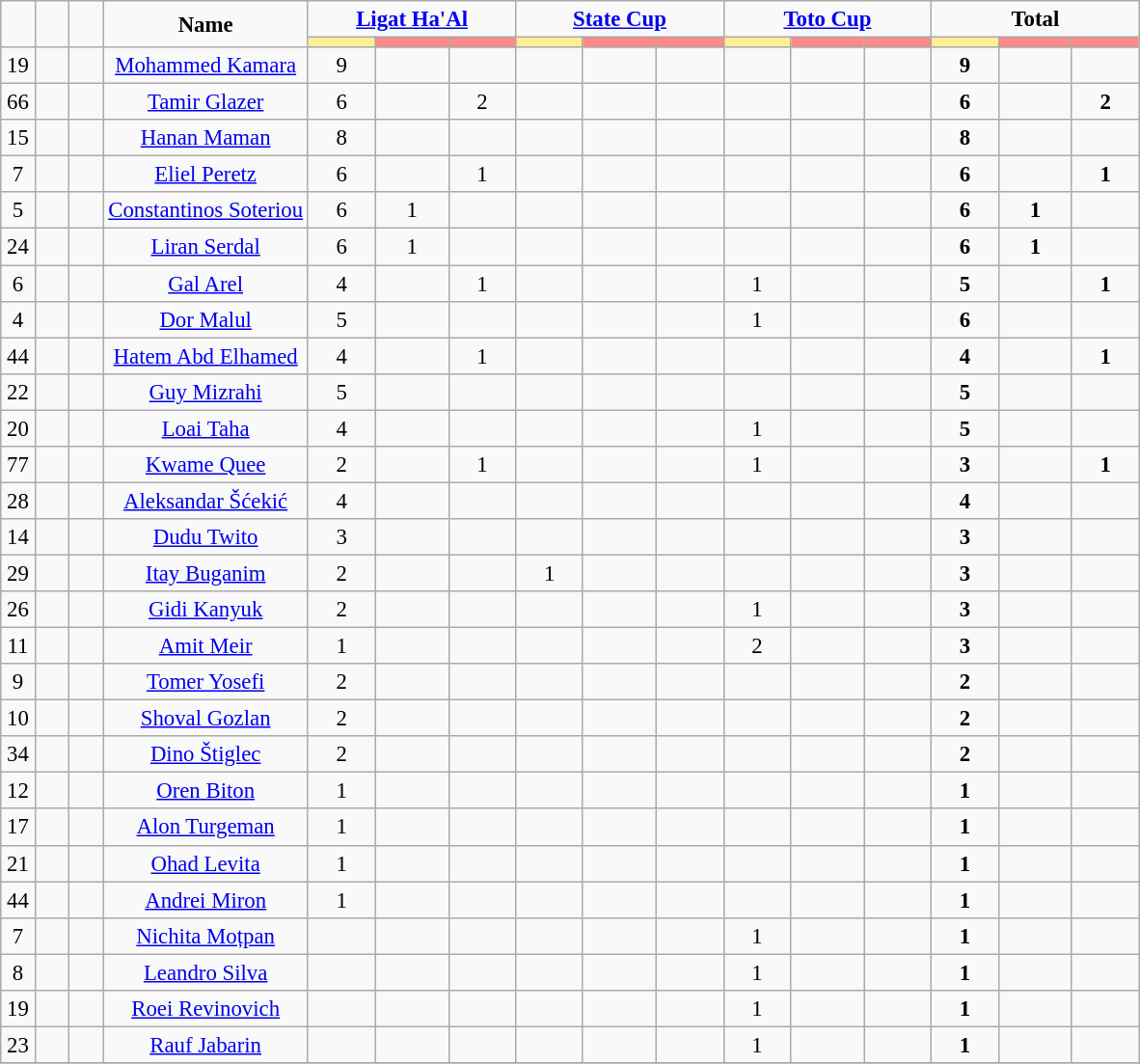<table class="wikitable" style="font-size: 95%; text-align: center;">
<tr>
<td rowspan="2"  style="width:3%; text-align:center;"><strong></strong></td>
<td rowspan="2"  style="width:3%; text-align:center;"><strong></strong></td>
<td rowspan="2"  style="width:3%; text-align:center;"><strong></strong></td>
<td rowspan="2"  style="width:18%; text-align:center;"><strong>Name</strong></td>
<td colspan="3" style="text-align:center;"><strong><a href='#'>Ligat Ha'Al</a></strong></td>
<td colspan="3" style="text-align:center;"><strong><a href='#'>State Cup</a></strong></td>
<td colspan="3" style="text-align:center;"><strong><a href='#'>Toto Cup</a></strong></td>
<td colspan="3" style="text-align:center;"><strong>Total</strong></td>
</tr>
<tr>
<th style="width:25px; background:#fe9;"></th>
<th style="width:28px; background:#ff8888;"></th>
<th style="width:25px; background:#ff8888;"></th>
<th style="width:25px; background:#fe9;"></th>
<th style="width:28px; background:#ff8888;"></th>
<th style="width:25px; background:#ff8888;"></th>
<th style="width:25px; background:#fe9;"></th>
<th style="width:28px; background:#ff8888;"></th>
<th style="width:25px; background:#ff8888;"></th>
<th style="width:25px; background:#fe9;"></th>
<th style="width:28px; background:#ff8888;"></th>
<th style="width:25px; background:#ff8888;"></th>
</tr>
<tr>
<td>19</td>
<td></td>
<td></td>
<td><a href='#'>Mohammed Kamara</a></td>
<td>9</td>
<td></td>
<td></td>
<td></td>
<td></td>
<td></td>
<td></td>
<td></td>
<td></td>
<td><strong>9</strong></td>
<td></td>
<td></td>
</tr>
<tr>
<td>66</td>
<td></td>
<td></td>
<td><a href='#'>Tamir Glazer</a></td>
<td>6</td>
<td></td>
<td>2</td>
<td></td>
<td></td>
<td></td>
<td></td>
<td></td>
<td></td>
<td><strong>6</strong></td>
<td></td>
<td><strong>2</strong></td>
</tr>
<tr>
<td>15</td>
<td></td>
<td></td>
<td><a href='#'>Hanan Maman</a></td>
<td>8</td>
<td></td>
<td></td>
<td></td>
<td></td>
<td></td>
<td></td>
<td></td>
<td></td>
<td><strong>8</strong></td>
<td></td>
<td></td>
</tr>
<tr>
<td>7</td>
<td></td>
<td></td>
<td><a href='#'>Eliel Peretz</a></td>
<td>6</td>
<td></td>
<td>1</td>
<td></td>
<td></td>
<td></td>
<td></td>
<td></td>
<td></td>
<td><strong>6</strong></td>
<td></td>
<td><strong>1</strong></td>
</tr>
<tr>
<td>5</td>
<td></td>
<td></td>
<td><a href='#'>Constantinos Soteriou</a></td>
<td>6</td>
<td>1</td>
<td></td>
<td></td>
<td></td>
<td></td>
<td></td>
<td></td>
<td></td>
<td><strong>6</strong></td>
<td><strong>1</strong></td>
<td></td>
</tr>
<tr>
<td>24</td>
<td></td>
<td></td>
<td><a href='#'>Liran Serdal</a></td>
<td>6</td>
<td>1</td>
<td></td>
<td></td>
<td></td>
<td></td>
<td></td>
<td></td>
<td></td>
<td><strong>6</strong></td>
<td><strong>1</strong></td>
<td></td>
</tr>
<tr>
<td>6</td>
<td></td>
<td></td>
<td><a href='#'>Gal Arel</a></td>
<td>4</td>
<td></td>
<td>1</td>
<td></td>
<td></td>
<td></td>
<td>1</td>
<td></td>
<td></td>
<td><strong>5</strong></td>
<td></td>
<td><strong>1</strong></td>
</tr>
<tr>
<td>4</td>
<td></td>
<td></td>
<td><a href='#'>Dor Malul</a></td>
<td>5</td>
<td></td>
<td></td>
<td></td>
<td></td>
<td></td>
<td>1</td>
<td></td>
<td></td>
<td><strong>6</strong></td>
<td></td>
<td></td>
</tr>
<tr>
<td>44</td>
<td></td>
<td></td>
<td><a href='#'>Hatem Abd Elhamed</a></td>
<td>4</td>
<td></td>
<td>1</td>
<td></td>
<td></td>
<td></td>
<td></td>
<td></td>
<td></td>
<td><strong>4</strong></td>
<td></td>
<td><strong>1</strong></td>
</tr>
<tr>
<td>22</td>
<td></td>
<td></td>
<td><a href='#'>Guy Mizrahi</a></td>
<td>5</td>
<td></td>
<td></td>
<td></td>
<td></td>
<td></td>
<td></td>
<td></td>
<td></td>
<td><strong>5</strong></td>
<td></td>
<td></td>
</tr>
<tr>
<td>20</td>
<td></td>
<td></td>
<td><a href='#'>Loai Taha</a></td>
<td>4</td>
<td></td>
<td></td>
<td></td>
<td></td>
<td></td>
<td>1</td>
<td></td>
<td></td>
<td><strong>5</strong></td>
<td></td>
<td></td>
</tr>
<tr>
<td>77</td>
<td></td>
<td></td>
<td><a href='#'>Kwame Quee</a></td>
<td>2</td>
<td></td>
<td>1</td>
<td></td>
<td></td>
<td></td>
<td>1</td>
<td></td>
<td></td>
<td><strong>3</strong></td>
<td></td>
<td><strong>1</strong></td>
</tr>
<tr>
<td>28</td>
<td></td>
<td></td>
<td><a href='#'>Aleksandar Šćekić</a></td>
<td>4</td>
<td></td>
<td></td>
<td></td>
<td></td>
<td></td>
<td></td>
<td></td>
<td></td>
<td><strong>4</strong></td>
<td></td>
</tr>
<tr>
<td>14</td>
<td></td>
<td></td>
<td><a href='#'>Dudu Twito</a></td>
<td>3</td>
<td></td>
<td></td>
<td></td>
<td></td>
<td></td>
<td></td>
<td></td>
<td></td>
<td><strong>3</strong></td>
<td></td>
<td></td>
</tr>
<tr>
<td>29</td>
<td></td>
<td></td>
<td><a href='#'>Itay Buganim</a></td>
<td>2</td>
<td></td>
<td></td>
<td>1</td>
<td></td>
<td></td>
<td></td>
<td></td>
<td></td>
<td><strong>3</strong></td>
<td></td>
<td></td>
</tr>
<tr>
<td>26</td>
<td></td>
<td></td>
<td><a href='#'>Gidi Kanyuk</a></td>
<td>2</td>
<td></td>
<td></td>
<td></td>
<td></td>
<td></td>
<td>1</td>
<td></td>
<td></td>
<td><strong>3</strong></td>
<td></td>
<td></td>
</tr>
<tr>
<td>11</td>
<td></td>
<td></td>
<td><a href='#'>Amit Meir</a></td>
<td>1</td>
<td></td>
<td></td>
<td></td>
<td></td>
<td></td>
<td>2</td>
<td></td>
<td></td>
<td><strong>3</strong></td>
<td></td>
<td></td>
</tr>
<tr>
<td>9</td>
<td></td>
<td></td>
<td><a href='#'>Tomer Yosefi</a></td>
<td>2</td>
<td></td>
<td></td>
<td></td>
<td></td>
<td></td>
<td></td>
<td></td>
<td></td>
<td><strong>2</strong></td>
<td></td>
<td></td>
</tr>
<tr>
<td>10</td>
<td></td>
<td></td>
<td><a href='#'>Shoval Gozlan</a></td>
<td>2</td>
<td></td>
<td></td>
<td></td>
<td></td>
<td></td>
<td></td>
<td></td>
<td></td>
<td><strong>2</strong></td>
<td></td>
<td></td>
</tr>
<tr>
<td>34</td>
<td></td>
<td></td>
<td><a href='#'>Dino Štiglec</a></td>
<td>2</td>
<td></td>
<td></td>
<td></td>
<td></td>
<td></td>
<td></td>
<td></td>
<td></td>
<td><strong>2</strong></td>
<td></td>
<td></td>
</tr>
<tr>
<td>12</td>
<td></td>
<td></td>
<td><a href='#'>Oren Biton</a></td>
<td>1</td>
<td></td>
<td></td>
<td></td>
<td></td>
<td></td>
<td></td>
<td></td>
<td></td>
<td><strong>1</strong></td>
<td></td>
<td></td>
</tr>
<tr>
<td>17</td>
<td></td>
<td></td>
<td><a href='#'>Alon Turgeman</a></td>
<td>1</td>
<td></td>
<td></td>
<td></td>
<td></td>
<td></td>
<td></td>
<td></td>
<td></td>
<td><strong>1</strong></td>
<td></td>
<td></td>
</tr>
<tr>
<td>21</td>
<td></td>
<td></td>
<td><a href='#'>Ohad Levita</a></td>
<td>1</td>
<td></td>
<td></td>
<td></td>
<td></td>
<td></td>
<td></td>
<td></td>
<td></td>
<td><strong>1</strong></td>
<td></td>
<td></td>
</tr>
<tr>
<td>44</td>
<td></td>
<td></td>
<td><a href='#'>Andrei Miron</a></td>
<td>1</td>
<td></td>
<td></td>
<td></td>
<td></td>
<td></td>
<td></td>
<td></td>
<td></td>
<td><strong>1</strong></td>
<td></td>
<td></td>
</tr>
<tr>
<td>7</td>
<td></td>
<td></td>
<td><a href='#'>Nichita Moțpan</a></td>
<td></td>
<td></td>
<td></td>
<td></td>
<td></td>
<td></td>
<td>1</td>
<td></td>
<td></td>
<td><strong>1</strong></td>
<td></td>
<td></td>
</tr>
<tr>
<td>8</td>
<td></td>
<td></td>
<td><a href='#'>Leandro Silva</a></td>
<td></td>
<td></td>
<td></td>
<td></td>
<td></td>
<td></td>
<td>1</td>
<td></td>
<td></td>
<td><strong>1</strong></td>
<td></td>
<td></td>
</tr>
<tr>
<td>19</td>
<td></td>
<td></td>
<td><a href='#'>Roei Revinovich</a></td>
<td></td>
<td></td>
<td></td>
<td></td>
<td></td>
<td></td>
<td>1</td>
<td></td>
<td></td>
<td><strong>1</strong></td>
<td></td>
<td></td>
</tr>
<tr>
<td>23</td>
<td></td>
<td></td>
<td><a href='#'>Rauf Jabarin</a></td>
<td></td>
<td></td>
<td></td>
<td></td>
<td></td>
<td></td>
<td>1</td>
<td></td>
<td></td>
<td><strong>1</strong></td>
<td></td>
<td></td>
</tr>
<tr>
</tr>
</table>
